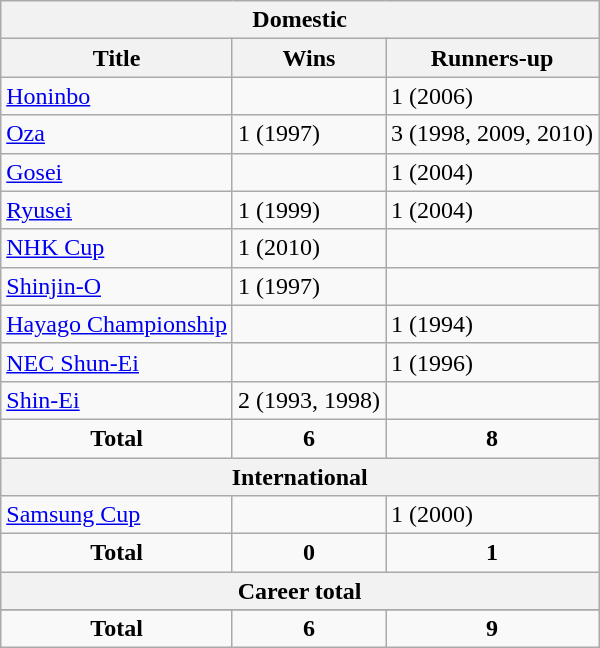<table class="wikitable">
<tr>
<th colspan=3>Domestic</th>
</tr>
<tr>
<th>Title</th>
<th>Wins</th>
<th>Runners-up</th>
</tr>
<tr>
<td><a href='#'>Honinbo</a></td>
<td></td>
<td>1 (2006)</td>
</tr>
<tr>
<td><a href='#'>Oza</a></td>
<td>1 (1997)</td>
<td>3 (1998, 2009, 2010)</td>
</tr>
<tr>
<td><a href='#'>Gosei</a></td>
<td></td>
<td>1 (2004)</td>
</tr>
<tr>
<td><a href='#'>Ryusei</a></td>
<td>1 (1999)</td>
<td>1 (2004)</td>
</tr>
<tr>
<td><a href='#'>NHK Cup</a></td>
<td>1 (2010)</td>
<td></td>
</tr>
<tr>
<td><a href='#'>Shinjin-O</a></td>
<td>1 (1997)</td>
<td></td>
</tr>
<tr>
<td><a href='#'>Hayago Championship</a></td>
<td></td>
<td>1 (1994)</td>
</tr>
<tr>
<td><a href='#'>NEC Shun-Ei</a></td>
<td></td>
<td>1 (1996)</td>
</tr>
<tr>
<td><a href='#'>Shin-Ei</a></td>
<td>2 (1993, 1998)</td>
<td></td>
</tr>
<tr align="center">
<td><strong>Total</strong></td>
<td><strong>6</strong></td>
<td><strong>8</strong></td>
</tr>
<tr>
<th colspan=3>International</th>
</tr>
<tr>
<td><a href='#'>Samsung Cup</a></td>
<td></td>
<td>1 (2000)</td>
</tr>
<tr align="center">
<td><strong>Total</strong></td>
<td><strong>0</strong></td>
<td><strong>1</strong></td>
</tr>
<tr>
<th colspan=3>Career total</th>
</tr>
<tr>
</tr>
<tr align="center">
<td><strong>Total</strong></td>
<td><strong>6</strong></td>
<td><strong>9</strong></td>
</tr>
</table>
